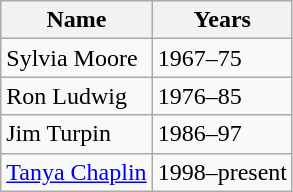<table class="wikitable">
<tr>
<th>Name</th>
<th>Years</th>
</tr>
<tr>
<td>Sylvia Moore</td>
<td>1967–75</td>
</tr>
<tr>
<td>Ron Ludwig</td>
<td>1976–85</td>
</tr>
<tr>
<td>Jim Turpin</td>
<td>1986–97</td>
</tr>
<tr>
<td><a href='#'>Tanya Chaplin</a></td>
<td>1998–present</td>
</tr>
</table>
